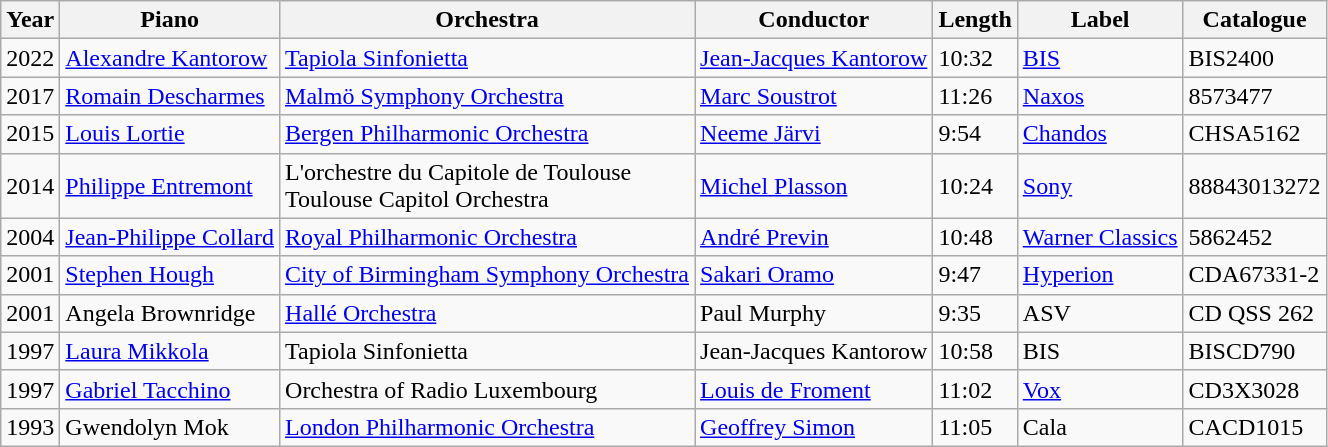<table class="wikitable sortable">
<tr>
<th>Year</th>
<th>Piano</th>
<th>Orchestra</th>
<th>Conductor</th>
<th>Length</th>
<th>Label</th>
<th>Catalogue</th>
</tr>
<tr>
<td>2022</td>
<td><a href='#'>Alexandre Kantorow</a></td>
<td><a href='#'>Tapiola Sinfonietta</a></td>
<td><a href='#'>Jean-Jacques Kantorow</a></td>
<td>10:32</td>
<td><a href='#'>BIS</a></td>
<td>BIS2400</td>
</tr>
<tr>
<td>2017</td>
<td><a href='#'>Romain Descharmes</a></td>
<td><a href='#'>Malmö Symphony Orchestra</a></td>
<td><a href='#'>Marc Soustrot</a></td>
<td>11:26</td>
<td><a href='#'>Naxos</a></td>
<td>8573477</td>
</tr>
<tr>
<td>2015</td>
<td><a href='#'>Louis Lortie</a></td>
<td><a href='#'>Bergen Philharmonic Orchestra</a></td>
<td><a href='#'>Neeme Järvi</a></td>
<td>9:54</td>
<td><a href='#'>Chandos</a></td>
<td>CHSA5162</td>
</tr>
<tr>
<td>2014</td>
<td><a href='#'>Philippe Entremont</a></td>
<td>L'orchestre du Capitole de Toulouse<br>Toulouse Capitol Orchestra</td>
<td><a href='#'>Michel Plasson</a></td>
<td>10:24</td>
<td><a href='#'>Sony</a></td>
<td>88843013272</td>
</tr>
<tr>
<td>2004</td>
<td><a href='#'>Jean-Philippe Collard</a></td>
<td><a href='#'>Royal Philharmonic Orchestra</a></td>
<td><a href='#'>André Previn</a></td>
<td>10:48</td>
<td><a href='#'>Warner Classics</a></td>
<td>5862452</td>
</tr>
<tr>
<td>2001</td>
<td><a href='#'>Stephen Hough</a></td>
<td><a href='#'>City of Birmingham Symphony Orchestra</a></td>
<td><a href='#'>Sakari Oramo</a></td>
<td>9:47</td>
<td><a href='#'>Hyperion</a></td>
<td>CDA67331-2</td>
</tr>
<tr>
<td>2001</td>
<td>Angela Brownridge</td>
<td><a href='#'>Hallé Orchestra</a></td>
<td>Paul Murphy</td>
<td>9:35</td>
<td>ASV</td>
<td>CD QSS 262</td>
</tr>
<tr>
<td>1997</td>
<td><a href='#'>Laura Mikkola</a></td>
<td>Tapiola Sinfonietta</td>
<td>Jean-Jacques Kantorow</td>
<td>10:58</td>
<td>BIS</td>
<td>BISCD790</td>
</tr>
<tr>
<td>1997</td>
<td><a href='#'>Gabriel Tacchino</a></td>
<td>Orchestra of Radio Luxembourg</td>
<td><a href='#'>Louis de Froment</a></td>
<td>11:02</td>
<td><a href='#'>Vox</a></td>
<td>CD3X3028</td>
</tr>
<tr>
<td>1993</td>
<td>Gwendolyn Mok</td>
<td><a href='#'>London Philharmonic Orchestra</a></td>
<td><a href='#'>Geoffrey Simon</a></td>
<td>11:05</td>
<td>Cala</td>
<td>CACD1015</td>
</tr>
</table>
